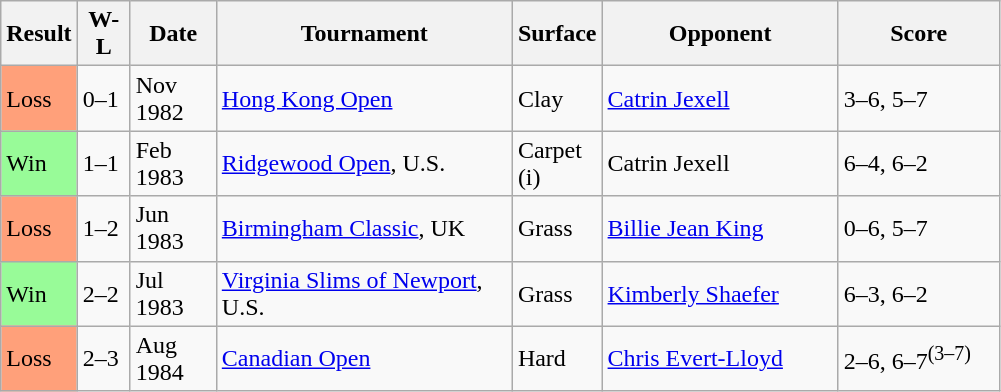<table class="sortable wikitable">
<tr>
<th>Result</th>
<th style="width:28px" class="unsortable">W-L</th>
<th style="width:50px">Date</th>
<th style="width:190px">Tournament</th>
<th style="width:50px">Surface</th>
<th style="width:150px">Opponent</th>
<th style="width:100px" class="unsortable">Score</th>
</tr>
<tr>
<td style="background:#ffa07a;">Loss</td>
<td>0–1</td>
<td>Nov 1982</td>
<td><a href='#'>Hong Kong Open</a></td>
<td>Clay</td>
<td> <a href='#'>Catrin Jexell</a></td>
<td>3–6, 5–7</td>
</tr>
<tr>
<td style="background:#98fb98;">Win</td>
<td>1–1</td>
<td>Feb 1983</td>
<td><a href='#'>Ridgewood Open</a>, U.S.</td>
<td>Carpet (i)</td>
<td> Catrin Jexell</td>
<td>6–4, 6–2</td>
</tr>
<tr>
<td style="background:#ffa07a;">Loss</td>
<td>1–2</td>
<td>Jun 1983</td>
<td><a href='#'>Birmingham Classic</a>, UK</td>
<td>Grass</td>
<td> <a href='#'>Billie Jean King</a></td>
<td>0–6, 5–7</td>
</tr>
<tr>
<td style="background:#98fb98;">Win</td>
<td>2–2</td>
<td>Jul 1983</td>
<td><a href='#'>Virginia Slims of Newport</a>, U.S.</td>
<td>Grass</td>
<td> <a href='#'>Kimberly Shaefer</a></td>
<td>6–3, 6–2</td>
</tr>
<tr>
<td style="background:#ffa07a;">Loss</td>
<td>2–3</td>
<td>Aug 1984</td>
<td><a href='#'>Canadian Open</a></td>
<td>Hard</td>
<td> <a href='#'>Chris Evert-Lloyd</a></td>
<td>2–6, 6–7<sup>(3–7)</sup></td>
</tr>
</table>
